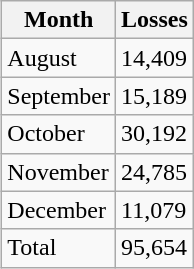<table class="wikitable" align=right style="margin:0 0 1em 1em">
<tr>
<th>Month</th>
<th>Losses</th>
</tr>
<tr>
<td>August</td>
<td>14,409</td>
</tr>
<tr>
<td>September</td>
<td>15,189</td>
</tr>
<tr>
<td>October</td>
<td>30,192</td>
</tr>
<tr>
<td>November</td>
<td>24,785</td>
</tr>
<tr>
<td>December</td>
<td>11,079</td>
</tr>
<tr>
<td>Total</td>
<td>95,654</td>
</tr>
</table>
